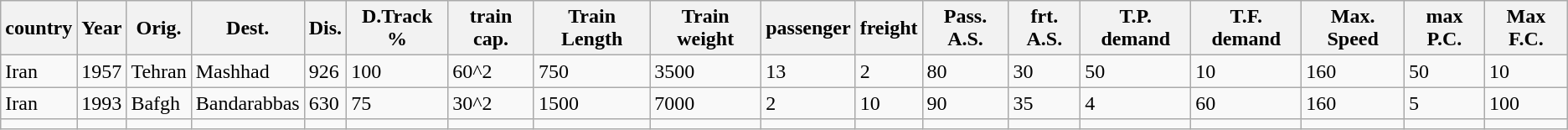<table class="wikitable sortable">
<tr>
<th>country</th>
<th>Year</th>
<th>Orig.</th>
<th>Dest.</th>
<th>Dis.</th>
<th>D.Track %</th>
<th>train cap.</th>
<th>Train Length</th>
<th>Train weight</th>
<th>passenger</th>
<th>freight</th>
<th>Pass. A.S.</th>
<th>frt. A.S.</th>
<th>T.P. demand</th>
<th>T.F. demand</th>
<th>Max. Speed</th>
<th>max P.C.</th>
<th>Max F.C.</th>
</tr>
<tr>
<td country>Iran</td>
<td Year>1957</td>
<td Orig.>Tehran</td>
<td Dest.>Mashhad</td>
<td Dis.>926</td>
<td D.Track %>100</td>
<td train cap.>60^2</td>
<td Train Length>750</td>
<td Train weight>3500</td>
<td passenger>13</td>
<td freight>2</td>
<td Pass. A.S.>80</td>
<td frt. A.S.>30</td>
<td T.P. demand>50</td>
<td T.F. demand>10</td>
<td Max. Speed>160</td>
<td max P.C.>50</td>
<td Max F.C>10</td>
</tr>
<tr>
<td country>Iran</td>
<td Year>1993</td>
<td Orig.>Bafgh</td>
<td Dest.>Bandarabbas</td>
<td Dis.>630</td>
<td D.Track %>75</td>
<td train cap.>30^2</td>
<td Train Length>1500</td>
<td Train weight>7000</td>
<td passenger>2</td>
<td freight>10</td>
<td Pass. A.S.>90</td>
<td frt. A.S.>35</td>
<td T.P. demand>4</td>
<td T.F. demand>60</td>
<td Max. Speed>160</td>
<td max P.C.>5</td>
<td Max F.C>100</td>
</tr>
<tr>
<td country></td>
<td Year></td>
<td Orig.></td>
<td Dest.></td>
<td Dis.></td>
<td D.Track %></td>
<td train cap.></td>
<td Train Length></td>
<td Train weight></td>
<td passenger></td>
<td freight></td>
<td Pass. A.S.></td>
<td frt. A.S.></td>
<td T.P. demand></td>
<td T.F. demand></td>
<td Max. Speed></td>
<td max P.C.></td>
<td Max F.C></td>
</tr>
</table>
